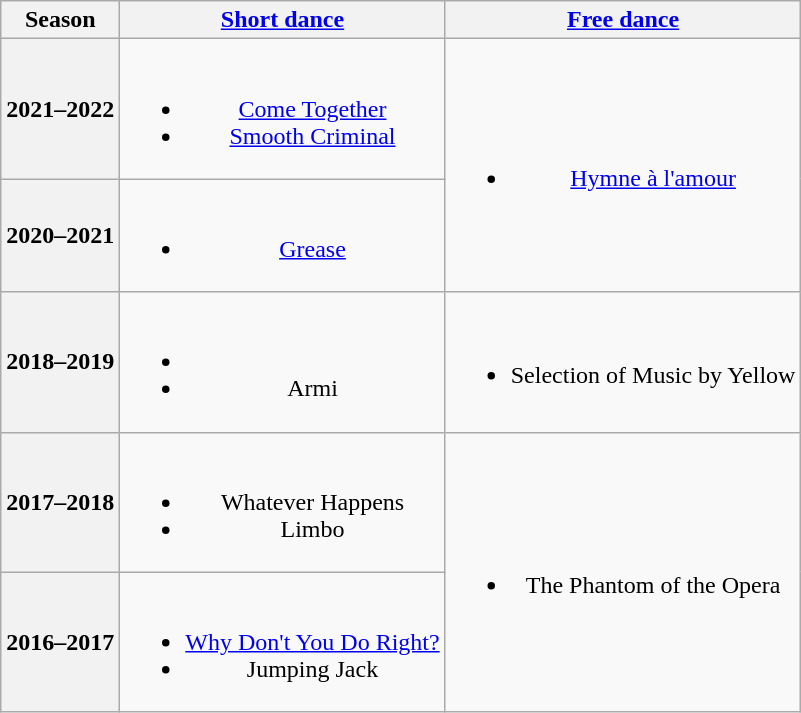<table class=wikitable style=text-align:center>
<tr>
<th>Season</th>
<th><a href='#'>Short dance</a></th>
<th><a href='#'>Free dance</a></th>
</tr>
<tr>
<th>2021–2022 <br> </th>
<td><br><ul><li> <a href='#'>Come Together</a></li><li> <a href='#'>Smooth Criminal</a> <br> </li></ul></td>
<td rowspan=2><br><ul><li><a href='#'>Hymne à l'amour</a> <br> </li></ul></td>
</tr>
<tr>
<th>2020–2021 <br> </th>
<td><br><ul><li><a href='#'>Grease</a></li></ul></td>
</tr>
<tr>
<th>2018–2019 <br> </th>
<td><br><ul><li></li><li> Armi</li></ul></td>
<td><br><ul><li>Selection of Music by Yellow</li></ul></td>
</tr>
<tr>
<th>2017–2018</th>
<td><br><ul><li>Whatever Happens <br></li><li>Limbo <br></li></ul></td>
<td rowspan=2><br><ul><li>The Phantom of the Opera <br></li></ul></td>
</tr>
<tr>
<th>2016–2017</th>
<td><br><ul><li><a href='#'>Why Don't You Do Right?</a></li><li>Jumping Jack <br></li></ul></td>
</tr>
</table>
